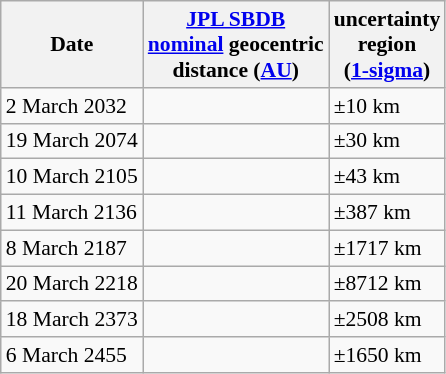<table class="wikitable sortable" style="font-size: 0.9em;">
<tr>
<th>Date</th>
<th><a href='#'>JPL SBDB</a><br><a href='#'>nominal</a> geocentric<br>distance (<a href='#'>AU</a>)</th>
<th>uncertainty<br>region<br>(<a href='#'>1-sigma</a>)</th>
</tr>
<tr>
<td>2 March 2032</td>
<td></td>
<td>±10 km</td>
</tr>
<tr>
<td>19 March 2074</td>
<td></td>
<td>±30 km</td>
</tr>
<tr>
<td>10 March 2105</td>
<td></td>
<td>±43 km</td>
</tr>
<tr>
<td>11 March 2136</td>
<td></td>
<td>±387 km</td>
</tr>
<tr>
<td>8 March 2187</td>
<td></td>
<td>±1717 km</td>
</tr>
<tr>
<td>20 March 2218</td>
<td></td>
<td>±8712 km</td>
</tr>
<tr>
<td>18 March 2373</td>
<td></td>
<td>±2508 km</td>
</tr>
<tr>
<td>6 March 2455</td>
<td></td>
<td>±1650 km</td>
</tr>
</table>
